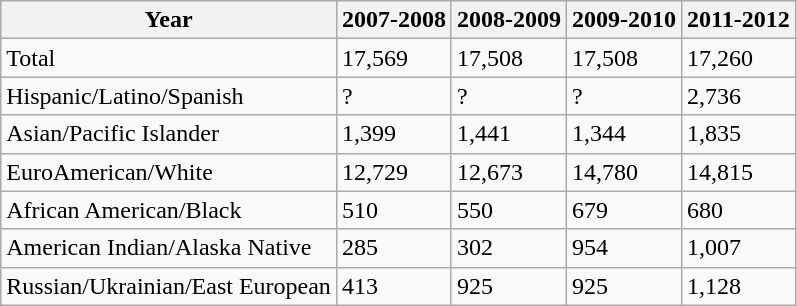<table class="wikitable">
<tr>
<th>Year</th>
<th>2007-2008</th>
<th>2008-2009</th>
<th>2009-2010</th>
<th>2011-2012</th>
</tr>
<tr>
<td>Total</td>
<td>17,569</td>
<td>17,508</td>
<td>17,508</td>
<td>17,260</td>
</tr>
<tr>
<td>Hispanic/Latino/Spanish</td>
<td>?</td>
<td>?</td>
<td>?</td>
<td>2,736</td>
</tr>
<tr>
<td>Asian/Pacific Islander</td>
<td>1,399</td>
<td>1,441</td>
<td>1,344</td>
<td>1,835</td>
</tr>
<tr>
<td>EuroAmerican/White</td>
<td>12,729</td>
<td>12,673</td>
<td>14,780</td>
<td>14,815</td>
</tr>
<tr>
<td>African American/Black</td>
<td>510</td>
<td>550</td>
<td>679</td>
<td>680</td>
</tr>
<tr>
<td>American Indian/Alaska Native</td>
<td>285</td>
<td>302</td>
<td>954</td>
<td>1,007</td>
</tr>
<tr>
<td>Russian/Ukrainian/East European</td>
<td>413</td>
<td>925</td>
<td>925</td>
<td>1,128</td>
</tr>
</table>
